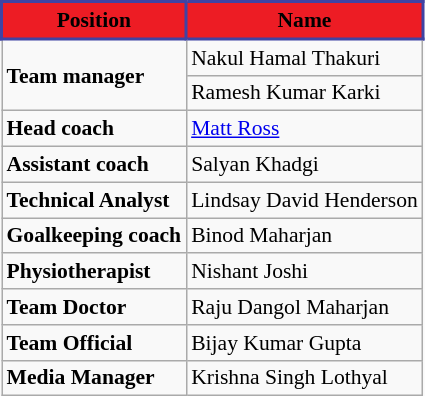<table class="wikitable" style="font-size:90%;">
<tr>
<th style="background:#ED1C24;border: 2px solid #3F43A4;"><span>Position</span></th>
<th style="background:#ED1C24;border: 2px solid #3F43A4;"><span>Name</span></th>
</tr>
<tr>
<td rowspan="2"><strong>Team manager</strong></td>
<td> Nakul Hamal Thakuri</td>
</tr>
<tr>
<td> Ramesh Kumar Karki</td>
</tr>
<tr>
<td><strong>Head coach</strong></td>
<td> <a href='#'>Matt Ross</a></td>
</tr>
<tr>
<td><strong>Assistant coach</strong></td>
<td> Salyan Khadgi</td>
</tr>
<tr>
<td><strong>Technical Analyst</strong></td>
<td> Lindsay David Henderson</td>
</tr>
<tr>
<td><strong>Goalkeeping coach</strong></td>
<td> Binod Maharjan</td>
</tr>
<tr>
<td><strong>Physiotherapist</strong></td>
<td> Nishant Joshi</td>
</tr>
<tr>
<td><strong>Team Doctor</strong></td>
<td> Raju Dangol Maharjan</td>
</tr>
<tr>
<td><strong>Team Official</strong></td>
<td> Bijay Kumar Gupta</td>
</tr>
<tr>
<td><strong>Media Manager</strong></td>
<td> Krishna Singh Lothyal</td>
</tr>
</table>
